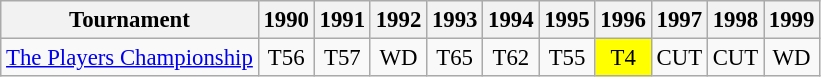<table class="wikitable" style="font-size:95%;text-align:center;">
<tr>
<th>Tournament</th>
<th>1990</th>
<th>1991</th>
<th>1992</th>
<th>1993</th>
<th>1994</th>
<th>1995</th>
<th>1996</th>
<th>1997</th>
<th>1998</th>
<th>1999</th>
</tr>
<tr>
<td align=left><a href='#'>The Players Championship</a></td>
<td>T56</td>
<td>T57</td>
<td>WD</td>
<td>T65</td>
<td>T62</td>
<td>T55</td>
<td style="background:yellow;">T4</td>
<td>CUT</td>
<td>CUT</td>
<td>WD</td>
</tr>
</table>
